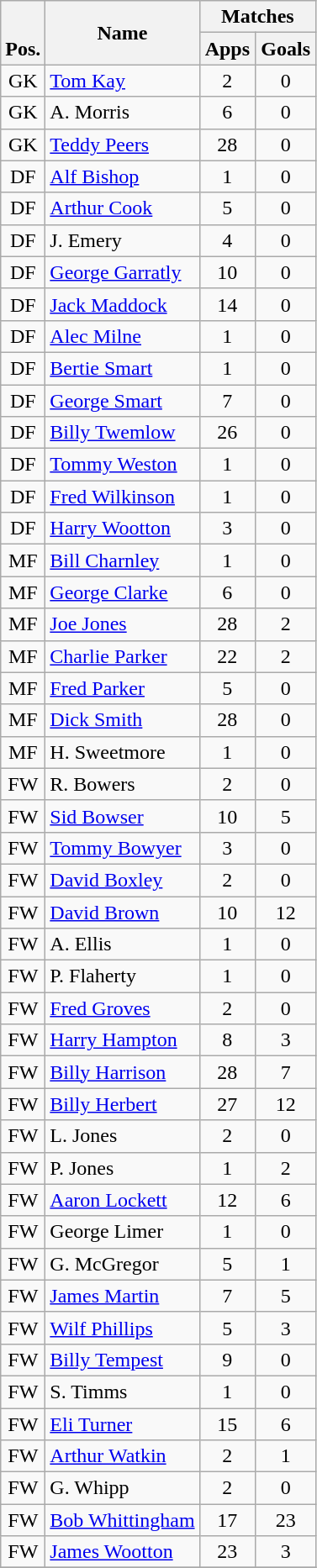<table class="wikitable" style="text-align:center">
<tr>
<th rowspan="2" valign="bottom">Pos.</th>
<th rowspan="2">Name</th>
<th colspan="2" width="85">Matches</th>
</tr>
<tr>
<th>Apps</th>
<th>Goals</th>
</tr>
<tr>
<td>GK</td>
<td align="left"> <a href='#'>Tom Kay</a></td>
<td>2</td>
<td>0</td>
</tr>
<tr>
<td>GK</td>
<td align="left"> A. Morris</td>
<td>6</td>
<td>0</td>
</tr>
<tr>
<td>GK</td>
<td align="left"> <a href='#'>Teddy Peers</a></td>
<td>28</td>
<td>0</td>
</tr>
<tr>
<td>DF</td>
<td align="left"> <a href='#'>Alf Bishop</a></td>
<td>1</td>
<td>0</td>
</tr>
<tr>
<td>DF</td>
<td align="left"> <a href='#'>Arthur Cook</a></td>
<td>5</td>
<td>0</td>
</tr>
<tr>
<td>DF</td>
<td align="left"> J. Emery</td>
<td>4</td>
<td>0</td>
</tr>
<tr>
<td>DF</td>
<td align="left"> <a href='#'>George Garratly</a></td>
<td>10</td>
<td>0</td>
</tr>
<tr>
<td>DF</td>
<td align="left"> <a href='#'>Jack Maddock</a></td>
<td>14</td>
<td>0</td>
</tr>
<tr>
<td>DF</td>
<td align="left"> <a href='#'>Alec Milne</a></td>
<td>1</td>
<td>0</td>
</tr>
<tr>
<td>DF</td>
<td align="left"> <a href='#'>Bertie Smart</a></td>
<td>1</td>
<td>0</td>
</tr>
<tr>
<td>DF</td>
<td align="left"> <a href='#'>George Smart</a></td>
<td>7</td>
<td>0</td>
</tr>
<tr>
<td>DF</td>
<td align="left"> <a href='#'>Billy Twemlow</a></td>
<td>26</td>
<td>0</td>
</tr>
<tr>
<td>DF</td>
<td align="left"> <a href='#'>Tommy Weston</a></td>
<td>1</td>
<td>0</td>
</tr>
<tr>
<td>DF</td>
<td align="left"> <a href='#'>Fred Wilkinson</a></td>
<td>1</td>
<td>0</td>
</tr>
<tr>
<td>DF</td>
<td align="left"> <a href='#'>Harry Wootton</a></td>
<td>3</td>
<td>0</td>
</tr>
<tr>
<td>MF</td>
<td align="left"> <a href='#'>Bill Charnley</a></td>
<td>1</td>
<td>0</td>
</tr>
<tr>
<td>MF</td>
<td align="left"> <a href='#'>George Clarke</a></td>
<td>6</td>
<td>0</td>
</tr>
<tr>
<td>MF</td>
<td align="left"> <a href='#'>Joe Jones</a></td>
<td>28</td>
<td>2</td>
</tr>
<tr>
<td>MF</td>
<td align="left"> <a href='#'>Charlie Parker</a></td>
<td>22</td>
<td>2</td>
</tr>
<tr>
<td>MF</td>
<td align="left"> <a href='#'>Fred Parker</a></td>
<td>5</td>
<td>0</td>
</tr>
<tr>
<td>MF</td>
<td align="left"> <a href='#'>Dick Smith</a></td>
<td>28</td>
<td>0</td>
</tr>
<tr>
<td>MF</td>
<td align="left"> H. Sweetmore</td>
<td>1</td>
<td>0</td>
</tr>
<tr>
<td>FW</td>
<td align="left"> R. Bowers</td>
<td>2</td>
<td>0</td>
</tr>
<tr>
<td>FW</td>
<td align="left"> <a href='#'>Sid Bowser</a></td>
<td>10</td>
<td>5</td>
</tr>
<tr>
<td>FW</td>
<td align="left"> <a href='#'>Tommy Bowyer</a></td>
<td>3</td>
<td>0</td>
</tr>
<tr>
<td>FW</td>
<td align="left"> <a href='#'>David Boxley</a></td>
<td>2</td>
<td>0</td>
</tr>
<tr>
<td>FW</td>
<td align="left"> <a href='#'>David Brown</a></td>
<td>10</td>
<td>12</td>
</tr>
<tr>
<td>FW</td>
<td align="left"> A. Ellis</td>
<td>1</td>
<td>0</td>
</tr>
<tr>
<td>FW</td>
<td align="left"> P. Flaherty</td>
<td>1</td>
<td>0</td>
</tr>
<tr>
<td>FW</td>
<td align="left"> <a href='#'>Fred Groves</a></td>
<td>2</td>
<td>0</td>
</tr>
<tr>
<td>FW</td>
<td align="left"> <a href='#'>Harry Hampton</a></td>
<td>8</td>
<td>3</td>
</tr>
<tr>
<td>FW</td>
<td align="left"> <a href='#'>Billy Harrison</a></td>
<td>28</td>
<td>7</td>
</tr>
<tr>
<td>FW</td>
<td align="left"> <a href='#'>Billy Herbert</a></td>
<td>27</td>
<td>12</td>
</tr>
<tr>
<td>FW</td>
<td align="left"> L. Jones</td>
<td>2</td>
<td>0</td>
</tr>
<tr>
<td>FW</td>
<td align="left"> P. Jones</td>
<td>1</td>
<td>2</td>
</tr>
<tr>
<td>FW</td>
<td align="left"> <a href='#'>Aaron Lockett</a></td>
<td>12</td>
<td>6</td>
</tr>
<tr>
<td>FW</td>
<td align="left"> George Limer</td>
<td>1</td>
<td>0</td>
</tr>
<tr>
<td>FW</td>
<td align="left"> G. McGregor</td>
<td>5</td>
<td>1</td>
</tr>
<tr>
<td>FW</td>
<td align="left"> <a href='#'>James Martin</a></td>
<td>7</td>
<td>5</td>
</tr>
<tr>
<td>FW</td>
<td align="left"> <a href='#'>Wilf Phillips</a></td>
<td>5</td>
<td>3</td>
</tr>
<tr>
<td>FW</td>
<td align="left"> <a href='#'>Billy Tempest</a></td>
<td>9</td>
<td>0</td>
</tr>
<tr>
<td>FW</td>
<td align="left"> S. Timms</td>
<td>1</td>
<td>0</td>
</tr>
<tr>
<td>FW</td>
<td align="left"> <a href='#'>Eli Turner</a></td>
<td>15</td>
<td>6</td>
</tr>
<tr>
<td>FW</td>
<td align="left"> <a href='#'>Arthur Watkin</a></td>
<td>2</td>
<td>1</td>
</tr>
<tr>
<td>FW</td>
<td align="left"> G. Whipp</td>
<td>2</td>
<td>0</td>
</tr>
<tr>
<td>FW</td>
<td align="left"> <a href='#'>Bob Whittingham</a></td>
<td>17</td>
<td>23</td>
</tr>
<tr>
<td>FW</td>
<td align="left"> <a href='#'>James Wootton</a></td>
<td>23</td>
<td>3</td>
</tr>
<tr>
</tr>
</table>
